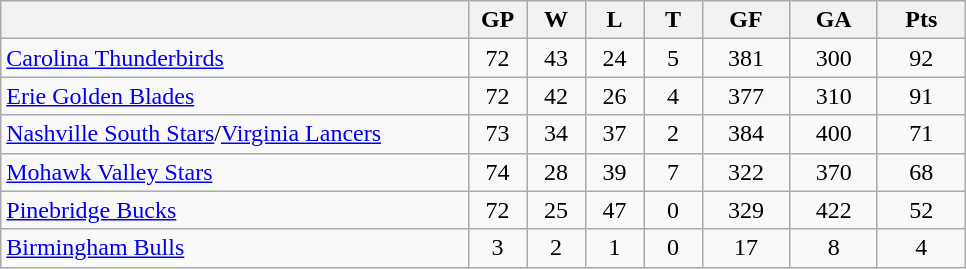<table class="wikitable">
<tr>
<th width="40%"></th>
<th width="5%">GP</th>
<th width="5%">W</th>
<th width="5%">L</th>
<th width="5%">T</th>
<th width="7.5%">GF</th>
<th width="7.5%">GA</th>
<th width="7.5%">Pts</th>
</tr>
<tr align="center">
<td align="left"><a href='#'>Carolina Thunderbirds</a></td>
<td>72</td>
<td>43</td>
<td>24</td>
<td>5</td>
<td>381</td>
<td>300</td>
<td>92</td>
</tr>
<tr align="center">
<td align="left"><a href='#'>Erie Golden Blades</a></td>
<td>72</td>
<td>42</td>
<td>26</td>
<td>4</td>
<td>377</td>
<td>310</td>
<td>91</td>
</tr>
<tr align="center">
<td align="left"><a href='#'>Nashville South Stars</a>/<a href='#'>Virginia Lancers</a></td>
<td>73</td>
<td>34</td>
<td>37</td>
<td>2</td>
<td>384</td>
<td>400</td>
<td>71</td>
</tr>
<tr align="center">
<td align="left"><a href='#'>Mohawk Valley Stars</a></td>
<td>74</td>
<td>28</td>
<td>39</td>
<td>7</td>
<td>322</td>
<td>370</td>
<td>68</td>
</tr>
<tr align="center">
<td align="left"><a href='#'>Pinebridge Bucks</a></td>
<td>72</td>
<td>25</td>
<td>47</td>
<td>0</td>
<td>329</td>
<td>422</td>
<td>52</td>
</tr>
<tr align="center">
<td align="left"><a href='#'>Birmingham Bulls</a></td>
<td>3</td>
<td>2</td>
<td>1</td>
<td>0</td>
<td>17</td>
<td>8</td>
<td>4</td>
</tr>
</table>
